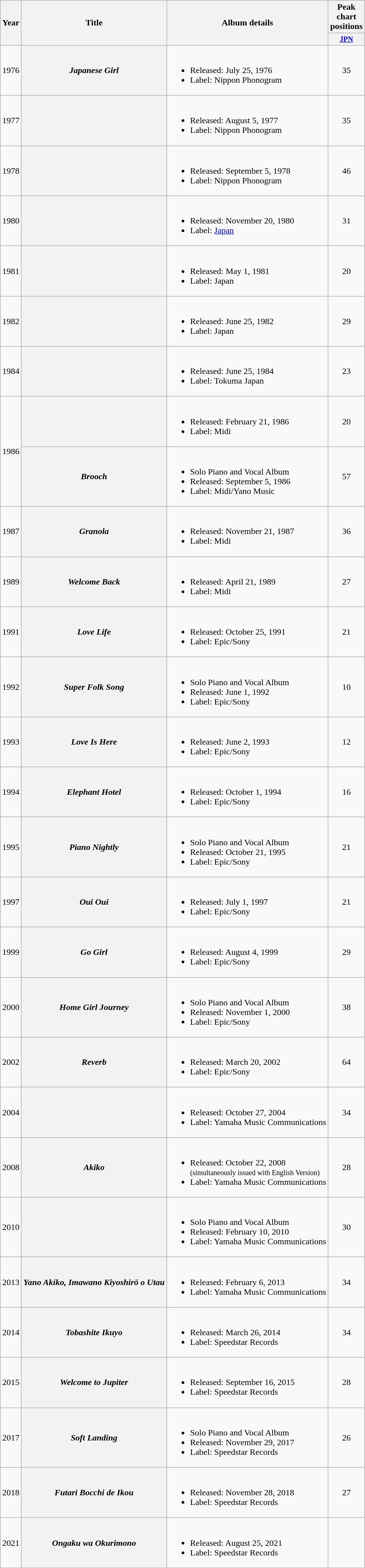<table class="wikitable plainrowheaders" style="text-align:center;">
<tr>
<th rowspan="2">Year</th>
<th rowspan="2">Title</th>
<th rowspan="2">Album details</th>
<th colspan="1">Peak chart positions</th>
</tr>
<tr>
<th style="width:3em;font-size:85%"><a href='#'>JPN</a><br></th>
</tr>
<tr>
<td>1976</td>
<th scope="row"><em>Japanese Girl</em></th>
<td align="left"><br><ul><li>Released: July 25, 1976</li><li>Label: Nippon Phonogram</li></ul></td>
<td>35</td>
</tr>
<tr>
<td>1977</td>
<th scope="row"></th>
<td align="left"><br><ul><li>Released: August 5, 1977</li><li>Label: Nippon Phonogram</li></ul></td>
<td>35</td>
</tr>
<tr>
<td>1978</td>
<th scope="row"></th>
<td align="left"><br><ul><li>Released: September 5, 1978</li><li>Label: Nippon Phonogram</li></ul></td>
<td>46</td>
</tr>
<tr>
<td>1980</td>
<th scope="row"></th>
<td align="left"><br><ul><li>Released: November 20, 1980</li><li>Label: <a href='#'>Japan</a></li></ul></td>
<td>31</td>
</tr>
<tr>
<td>1981</td>
<th scope="row"></th>
<td align="left"><br><ul><li>Released: May 1, 1981</li><li>Label: Japan</li></ul></td>
<td>20</td>
</tr>
<tr>
<td>1982</td>
<th scope="row"></th>
<td align="left"><br><ul><li>Released: June 25, 1982</li><li>Label: Japan</li></ul></td>
<td>29</td>
</tr>
<tr>
<td>1984</td>
<th scope="row"></th>
<td align="left"><br><ul><li>Released: June 25, 1984</li><li>Label: Tokuma Japan</li></ul></td>
<td>23</td>
</tr>
<tr>
<td rowspan="2">1986</td>
<th scope="row"></th>
<td align="left"><br><ul><li>Released: February 21, 1986</li><li>Label: Midi</li></ul></td>
<td>20</td>
</tr>
<tr>
<th scope="row"><em>Brooch</em></th>
<td align="left"><br><ul><li>Solo Piano and Vocal Album</li><li>Released: September 5, 1986</li><li>Label: Midi/Yano Music</li></ul></td>
<td>57</td>
</tr>
<tr>
<td>1987</td>
<th scope="row"><em>Granola</em></th>
<td align="left"><br><ul><li>Released: November 21, 1987</li><li>Label: Midi</li></ul></td>
<td>36</td>
</tr>
<tr>
<td>1989</td>
<th scope="row"><em>Welcome Back</em></th>
<td align="left"><br><ul><li>Released: April 21, 1989</li><li>Label: Midi</li></ul></td>
<td>27</td>
</tr>
<tr>
<td>1991</td>
<th scope="row"><em>Love Life</em></th>
<td align="left"><br><ul><li>Released: October 25, 1991</li><li>Label: Epic/Sony</li></ul></td>
<td>21</td>
</tr>
<tr>
<td>1992</td>
<th scope="row"><em>Super Folk Song</em></th>
<td align="left"><br><ul><li>Solo Piano and Vocal Album</li><li>Released: June 1, 1992</li><li>Label: Epic/Sony</li></ul></td>
<td>10</td>
</tr>
<tr>
<td>1993</td>
<th scope="row"><em>Love Is Here</em></th>
<td align="left"><br><ul><li>Released: June 2, 1993</li><li>Label: Epic/Sony</li></ul></td>
<td>12</td>
</tr>
<tr>
<td>1994</td>
<th scope="row"><em>Elephant Hotel</em></th>
<td align="left"><br><ul><li>Released: October 1, 1994</li><li>Label: Epic/Sony</li></ul></td>
<td>16</td>
</tr>
<tr>
<td>1995</td>
<th scope="row"><em>Piano Nightly</em></th>
<td align="left"><br><ul><li>Solo Piano and Vocal Album</li><li>Released: October 21, 1995</li><li>Label: Epic/Sony</li></ul></td>
<td>21</td>
</tr>
<tr>
<td>1997</td>
<th scope="row"><em>Oui Oui</em></th>
<td align="left"><br><ul><li>Released: July 1, 1997</li><li>Label: Epic/Sony</li></ul></td>
<td>21</td>
</tr>
<tr>
<td>1999</td>
<th scope="row"><em>Go Girl</em></th>
<td align="left"><br><ul><li>Released: August 4, 1999</li><li>Label: Epic/Sony</li></ul></td>
<td>29</td>
</tr>
<tr>
<td>2000</td>
<th scope="row"><em>Home Girl Journey</em></th>
<td align="left"><br><ul><li>Solo Piano and Vocal Album</li><li>Released: November 1, 2000</li><li>Label: Epic/Sony</li></ul></td>
<td>38</td>
</tr>
<tr>
<td>2002</td>
<th scope="row"><em>Reverb</em></th>
<td align="left"><br><ul><li>Released: March 20, 2002</li><li>Label: Epic/Sony</li></ul></td>
<td>64</td>
</tr>
<tr>
<td>2004</td>
<th scope="row"></th>
<td align="left"><br><ul><li>Released: October 27, 2004</li><li>Label: Yamaha Music Communications</li></ul></td>
<td>34</td>
</tr>
<tr>
<td>2008</td>
<th scope="row"><em>Akiko</em></th>
<td align="left"><br><ul><li>Released: October 22, 2008<br><small>(simultaneously issued with English Version)</small></li><li>Label: Yamaha Music Communications</li></ul></td>
<td>28</td>
</tr>
<tr>
<td>2010</td>
<th scope="row"></th>
<td align="left"><br><ul><li>Solo Piano and Vocal Album</li><li>Released: February 10, 2010</li><li>Label: Yamaha Music Communications</li></ul></td>
<td>30</td>
</tr>
<tr>
<td>2013</td>
<th scope="row"><em>Yano Akiko, Imawano Kiyoshirō o Utau</em><br></th>
<td align="left"><br><ul><li>Released: February 6, 2013</li><li>Label: Yamaha Music Communications</li></ul></td>
<td>34</td>
</tr>
<tr>
<td>2014</td>
<th scope="row"><em>Tobashite Ikuyo</em><br></th>
<td align="left"><br><ul><li>Released: March 26, 2014</li><li>Label: Speedstar Records</li></ul></td>
<td>34</td>
</tr>
<tr>
<td>2015</td>
<th scope="row"><em>Welcome to Jupiter</em><br></th>
<td align="left"><br><ul><li>Released: September 16, 2015</li><li>Label: Speedstar Records</li></ul></td>
<td>28</td>
</tr>
<tr>
<td>2017</td>
<th scope="row"><em>Soft Landing</em><br></th>
<td align="left"><br><ul><li>Solo Piano and Vocal Album</li><li>Released: November 29, 2017</li><li>Label: Speedstar Records</li></ul></td>
<td>26</td>
</tr>
<tr>
<td>2018</td>
<th scope="row"><em>Futari Bocchi de Ikou</em><br></th>
<td align="left"><br><ul><li>Released: November 28, 2018</li><li>Label: Speedstar Records</li></ul></td>
<td>27</td>
</tr>
<tr>
<td>2021</td>
<th scope="row"><em>Ongaku wa Okurimono</em><br></th>
<td align="left"><br><ul><li>Released: August 25, 2021</li><li>Label: Speedstar Records</li></ul></td>
</tr>
</table>
